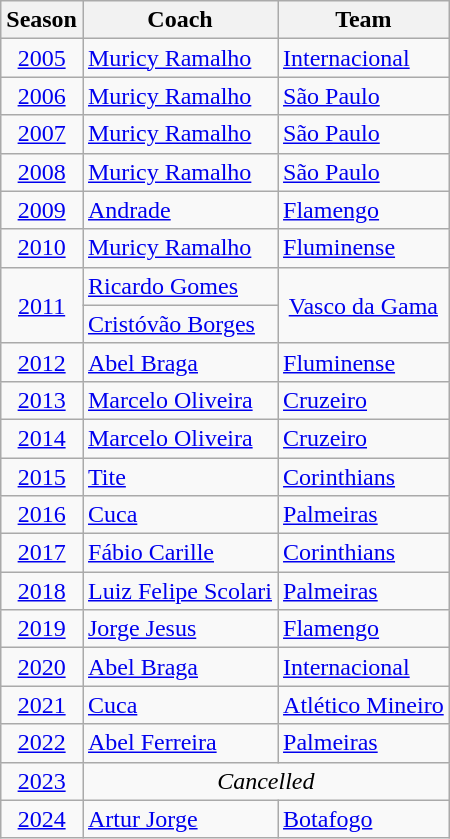<table class="wikitable">
<tr>
<th>Season</th>
<th>Coach</th>
<th>Team</th>
</tr>
<tr>
<td align="center"><a href='#'>2005</a></td>
<td> <a href='#'>Muricy Ramalho</a></td>
<td><a href='#'>Internacional</a></td>
</tr>
<tr>
<td align="center"><a href='#'>2006</a></td>
<td> <a href='#'>Muricy Ramalho</a></td>
<td><a href='#'>São Paulo</a></td>
</tr>
<tr>
<td align="center"><a href='#'>2007</a></td>
<td> <a href='#'>Muricy Ramalho</a></td>
<td><a href='#'>São Paulo</a></td>
</tr>
<tr>
<td align="center"><a href='#'>2008</a></td>
<td> <a href='#'>Muricy Ramalho</a></td>
<td><a href='#'>São Paulo</a></td>
</tr>
<tr>
<td align="center"><a href='#'>2009</a></td>
<td> <a href='#'>Andrade</a></td>
<td><a href='#'>Flamengo</a></td>
</tr>
<tr>
<td align="center"><a href='#'>2010</a></td>
<td> <a href='#'>Muricy Ramalho</a></td>
<td><a href='#'>Fluminense</a></td>
</tr>
<tr>
<td align="center" rowspan=2><a href='#'>2011</a></td>
<td> <a href='#'>Ricardo Gomes</a></td>
<td align="center" rowspan=2><a href='#'>Vasco da Gama</a></td>
</tr>
<tr>
<td> <a href='#'>Cristóvão Borges</a></td>
</tr>
<tr>
<td align="center"><a href='#'>2012</a></td>
<td> <a href='#'>Abel Braga</a></td>
<td><a href='#'>Fluminense</a></td>
</tr>
<tr>
<td align="center"><a href='#'>2013</a></td>
<td> <a href='#'>Marcelo Oliveira</a></td>
<td><a href='#'>Cruzeiro</a></td>
</tr>
<tr>
<td align="center"><a href='#'>2014</a></td>
<td> <a href='#'>Marcelo Oliveira</a></td>
<td><a href='#'>Cruzeiro</a></td>
</tr>
<tr>
<td align="center"><a href='#'>2015</a></td>
<td> <a href='#'>Tite</a></td>
<td><a href='#'>Corinthians</a></td>
</tr>
<tr>
<td align="center"><a href='#'>2016</a></td>
<td> <a href='#'>Cuca</a></td>
<td><a href='#'>Palmeiras</a></td>
</tr>
<tr>
<td align="center"><a href='#'>2017</a></td>
<td> <a href='#'>Fábio Carille</a></td>
<td><a href='#'>Corinthians</a></td>
</tr>
<tr>
<td align="center"><a href='#'>2018</a></td>
<td> <a href='#'>Luiz Felipe Scolari</a></td>
<td><a href='#'>Palmeiras</a></td>
</tr>
<tr>
<td align="center"><a href='#'>2019</a></td>
<td> <a href='#'>Jorge Jesus</a></td>
<td><a href='#'>Flamengo</a></td>
</tr>
<tr>
<td align="center"><a href='#'>2020</a></td>
<td> <a href='#'>Abel Braga</a></td>
<td><a href='#'>Internacional</a></td>
</tr>
<tr>
<td align="center"><a href='#'>2021</a></td>
<td> <a href='#'>Cuca</a></td>
<td><a href='#'>Atlético Mineiro</a></td>
</tr>
<tr>
<td align="center"><a href='#'>2022</a></td>
<td> <a href='#'>Abel Ferreira</a></td>
<td><a href='#'>Palmeiras</a></td>
</tr>
<tr>
<td align="center"><a href='#'>2023</a></td>
<td colspan=3 align=center><em>Cancelled</em></td>
</tr>
<tr>
<td align="center"><a href='#'>2024</a></td>
<td> <a href='#'>Artur Jorge</a></td>
<td><a href='#'>Botafogo</a></td>
</tr>
</table>
